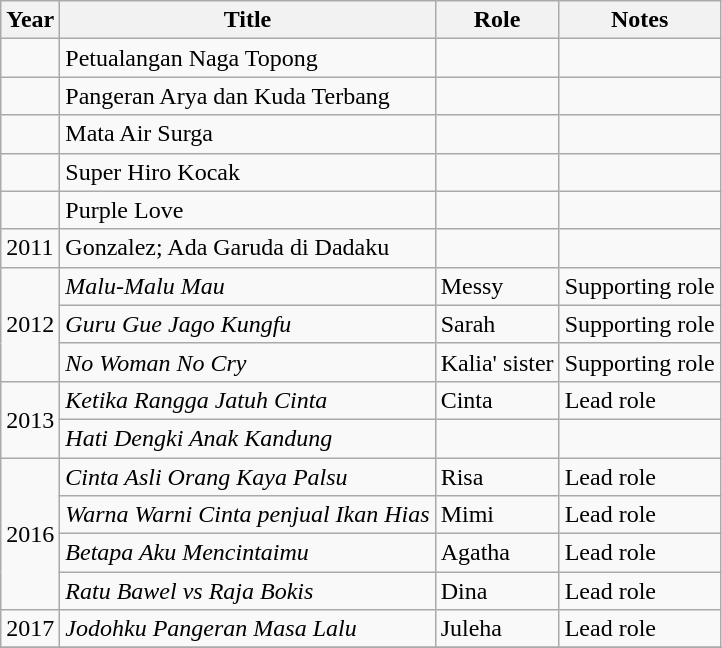<table class="wikitable">
<tr>
<th>Year</th>
<th>Title</th>
<th>Role</th>
<th>Notes</th>
</tr>
<tr>
<td></td>
<td>Petualangan Naga Topong</td>
<td></td>
<td></td>
</tr>
<tr>
<td></td>
<td>Pangeran Arya dan Kuda Terbang</td>
<td></td>
<td></td>
</tr>
<tr>
<td></td>
<td>Mata Air Surga</td>
<td></td>
<td></td>
</tr>
<tr>
<td></td>
<td>Super Hiro Kocak</td>
<td></td>
<td></td>
</tr>
<tr>
<td></td>
<td>Purple Love</td>
<td></td>
<td></td>
</tr>
<tr>
<td>2011</td>
<td>Gonzalez; Ada Garuda di Dadaku</td>
<td></td>
<td></td>
</tr>
<tr>
<td rowspan="3">2012</td>
<td><em>Malu-Malu Mau</em></td>
<td>Messy</td>
<td>Supporting role</td>
</tr>
<tr>
<td><em>Guru Gue Jago Kungfu</em></td>
<td>Sarah</td>
<td>Supporting role</td>
</tr>
<tr>
<td><em>No Woman No Cry</em></td>
<td>Kalia' sister</td>
<td>Supporting role</td>
</tr>
<tr>
<td rowspan="2">2013</td>
<td><em>Ketika Rangga Jatuh Cinta</em></td>
<td>Cinta</td>
<td>Lead role</td>
</tr>
<tr>
<td><em>Hati Dengki Anak Kandung</em></td>
<td></td>
<td></td>
</tr>
<tr>
<td rowspan="4">2016</td>
<td><em>Cinta Asli Orang Kaya Palsu</em></td>
<td>Risa</td>
<td>Lead role</td>
</tr>
<tr>
<td><em>Warna Warni Cinta penjual Ikan Hias</em></td>
<td>Mimi</td>
<td>Lead role</td>
</tr>
<tr>
<td><em>Betapa Aku Mencintaimu</em></td>
<td>Agatha</td>
<td>Lead role</td>
</tr>
<tr>
<td><em>Ratu Bawel vs Raja Bokis</em></td>
<td>Dina</td>
<td>Lead role</td>
</tr>
<tr>
<td rowspan="1">2017</td>
<td><em>Jodohku Pangeran Masa Lalu</em></td>
<td>Juleha</td>
<td>Lead role</td>
</tr>
<tr>
</tr>
</table>
